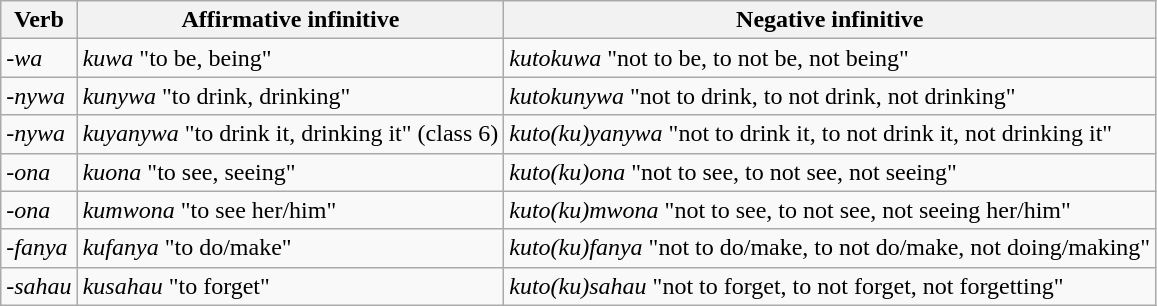<table class="wikitable">
<tr>
<th>Verb</th>
<th>Affirmative infinitive</th>
<th>Negative infinitive</th>
</tr>
<tr>
<td><em>-wa</em></td>
<td><em>kuwa</em> "to be, being"</td>
<td><em>kutokuwa</em> "not to be, to not be, not being"</td>
</tr>
<tr>
<td><em>-nywa</em></td>
<td><em>kunywa</em> "to drink, drinking"</td>
<td><em>kutokunywa</em> "not to drink, to not drink, not drinking"</td>
</tr>
<tr>
<td><em>-nywa</em></td>
<td><em>kuyanywa</em> "to drink it, drinking it" (class 6)</td>
<td><em>kuto(ku)yanywa</em> "not to drink it, to not drink it, not drinking it"</td>
</tr>
<tr>
<td><em>-ona</em></td>
<td><em>kuona</em> "to see, seeing"</td>
<td><em>kuto(ku)ona</em> "not to see, to not see, not seeing"</td>
</tr>
<tr>
<td><em>-ona</em></td>
<td><em>kumwona</em> "to see her/him"</td>
<td><em>kuto(ku)mwona</em> "not to see, to not see, not seeing her/him"</td>
</tr>
<tr>
<td><em>-fanya</em></td>
<td><em>kufanya</em> "to do/make"</td>
<td><em>kuto(ku)fanya</em> "not to do/make, to not do/make, not doing/making"</td>
</tr>
<tr>
<td><em>-sahau</em></td>
<td><em>kusahau</em> "to forget"</td>
<td><em>kuto(ku)sahau</em> "not to forget, to not forget, not forgetting"</td>
</tr>
</table>
